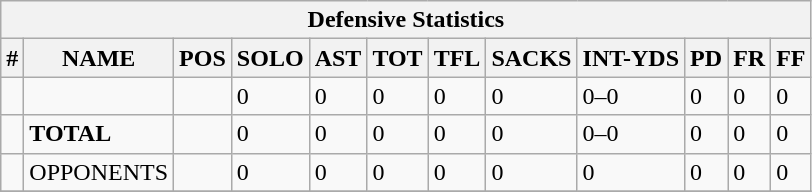<table class="wikitable sortable collapsible collapsed">
<tr>
<th colspan="16">Defensive Statistics</th>
</tr>
<tr>
<th>#</th>
<th>NAME</th>
<th>POS</th>
<th>SOLO</th>
<th>AST</th>
<th>TOT</th>
<th>TFL</th>
<th>SACKS</th>
<th>INT-YDS</th>
<th>PD</th>
<th>FR</th>
<th>FF</th>
</tr>
<tr>
<td></td>
<td></td>
<td></td>
<td>0</td>
<td>0</td>
<td>0</td>
<td>0</td>
<td>0</td>
<td>0–0</td>
<td>0</td>
<td>0</td>
<td>0</td>
</tr>
<tr>
<td></td>
<td><strong>TOTAL</strong></td>
<td></td>
<td>0</td>
<td>0</td>
<td>0</td>
<td>0</td>
<td>0</td>
<td>0–0</td>
<td>0</td>
<td>0</td>
<td>0</td>
</tr>
<tr>
<td></td>
<td>OPPONENTS</td>
<td></td>
<td>0</td>
<td>0</td>
<td>0</td>
<td>0</td>
<td>0</td>
<td>0</td>
<td>0</td>
<td>0</td>
<td>0</td>
</tr>
<tr>
</tr>
</table>
